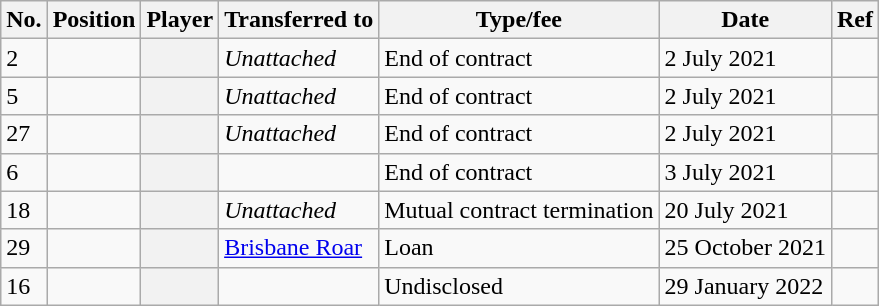<table class="wikitable plainrowheaders sortable" style="text-align:center; text-align:left">
<tr>
<th scope="col">No.</th>
<th scope="col">Position</th>
<th scope="col">Player</th>
<th scope="col">Transferred to</th>
<th scope="col">Type/fee</th>
<th scope="col">Date</th>
<th scope="col" class="unsortable">Ref</th>
</tr>
<tr>
<td>2</td>
<td></td>
<th scope="row"></th>
<td><em>Unattached</em></td>
<td>End of contract</td>
<td>2 July 2021</td>
<td></td>
</tr>
<tr>
<td>5</td>
<td></td>
<th scope="row"></th>
<td><em>Unattached</em></td>
<td>End of contract</td>
<td>2 July 2021</td>
<td></td>
</tr>
<tr>
<td>27</td>
<td></td>
<th scope="row"></th>
<td><em>Unattached</em></td>
<td>End of contract</td>
<td>2 July 2021</td>
<td></td>
</tr>
<tr>
<td>6</td>
<td></td>
<th scope="row"></th>
<td></td>
<td>End of contract</td>
<td>3 July 2021</td>
<td></td>
</tr>
<tr>
<td>18</td>
<td></td>
<th scope="row"></th>
<td><em>Unattached</em></td>
<td>Mutual contract termination</td>
<td>20 July 2021</td>
<td></td>
</tr>
<tr>
<td>29</td>
<td></td>
<th scope="row"></th>
<td><a href='#'>Brisbane Roar</a></td>
<td>Loan</td>
<td>25 October 2021</td>
<td></td>
</tr>
<tr>
<td>16</td>
<td></td>
<th scope="row"></th>
<td></td>
<td>Undisclosed</td>
<td>29 January 2022</td>
<td></td>
</tr>
</table>
